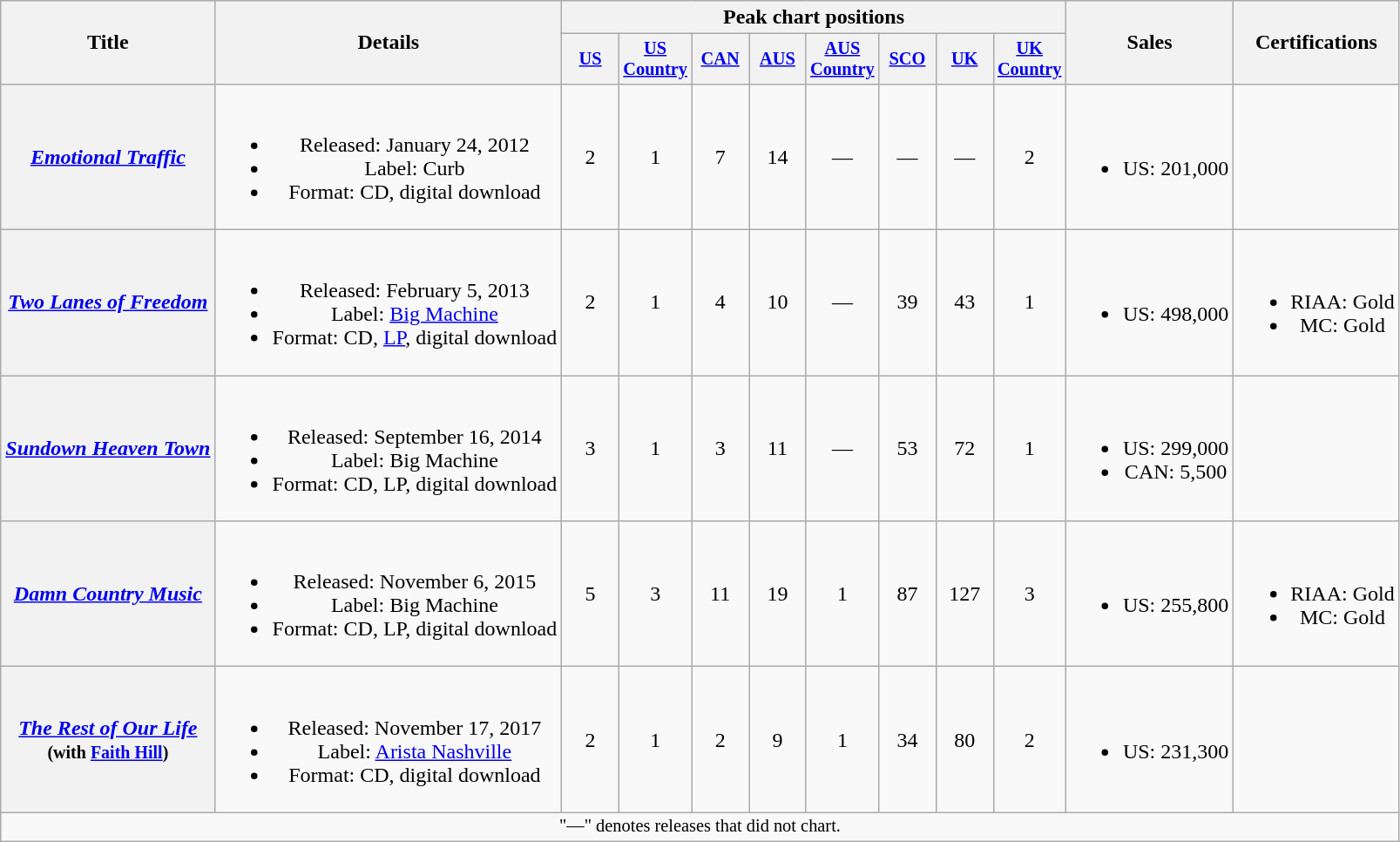<table class="wikitable plainrowheaders" style="text-align:center;">
<tr>
<th scope="col" rowspan="2">Title</th>
<th scope="col" rowspan="2">Details</th>
<th scope="col" colspan="8">Peak chart positions</th>
<th scope="col" rowspan="2">Sales</th>
<th scope="col" rowspan="2">Certifications</th>
</tr>
<tr>
<th scope="col" style="width:2.75em;font-size:85%;"><a href='#'>US</a><br></th>
<th scope="col" style="width:2.75em;font-size:85%;"><a href='#'>US<br>Country</a><br></th>
<th scope="col" style="width:2.75em;font-size:85%;"><a href='#'>CAN</a><br></th>
<th scope="col" style="width:2.75em;font-size:85%;"><a href='#'>AUS</a><br></th>
<th scope="col" style="width:2.75em;font-size:85%;"><a href='#'>AUS<br>Country</a><br></th>
<th scope="col" style="width:2.75em;font-size:85%;"><a href='#'>SCO</a><br></th>
<th scope="col" style="width:2.75em;font-size:85%;"><a href='#'>UK</a><br></th>
<th scope="col" style="width:2.75em;font-size:85%;"><a href='#'>UK<br>Country</a><br></th>
</tr>
<tr>
<th scope="row"><em><a href='#'>Emotional Traffic</a></em></th>
<td><br><ul><li>Released: January 24, 2012</li><li>Label: Curb</li><li>Format: CD, digital download</li></ul></td>
<td>2</td>
<td>1</td>
<td>7</td>
<td>14</td>
<td>—</td>
<td>—</td>
<td>—</td>
<td>2</td>
<td><br><ul><li>US: 201,000</li></ul></td>
<td></td>
</tr>
<tr>
<th scope="row"><em><a href='#'>Two Lanes of Freedom</a></em></th>
<td><br><ul><li>Released: February 5, 2013</li><li>Label: <a href='#'>Big Machine</a></li><li>Format: CD, <a href='#'>LP</a>, digital download</li></ul></td>
<td>2</td>
<td>1</td>
<td>4</td>
<td>10</td>
<td>—</td>
<td>39</td>
<td>43</td>
<td>1</td>
<td><br><ul><li>US: 498,000</li></ul></td>
<td><br><ul><li>RIAA: Gold</li><li>MC: Gold</li></ul></td>
</tr>
<tr>
<th scope="row"><em><a href='#'>Sundown Heaven Town</a></em></th>
<td><br><ul><li>Released: September 16, 2014</li><li>Label: Big Machine</li><li>Format: CD, LP, digital download</li></ul></td>
<td>3</td>
<td>1</td>
<td>3</td>
<td>11</td>
<td>—</td>
<td>53</td>
<td>72</td>
<td>1</td>
<td><br><ul><li>US: 299,000</li><li>CAN: 5,500</li></ul></td>
<td></td>
</tr>
<tr>
<th scope="row"><em><a href='#'>Damn Country Music</a></em></th>
<td><br><ul><li>Released: November 6, 2015</li><li>Label: Big Machine</li><li>Format: CD, LP, digital download</li></ul></td>
<td>5</td>
<td>3</td>
<td>11</td>
<td>19</td>
<td>1</td>
<td>87</td>
<td>127</td>
<td>3</td>
<td><br><ul><li>US: 255,800</li></ul></td>
<td><br><ul><li>RIAA: Gold</li><li>MC: Gold</li></ul></td>
</tr>
<tr>
<th scope="row"><em><a href='#'>The Rest of Our Life</a></em><br><small>(with <a href='#'>Faith Hill</a>)</small></th>
<td><br><ul><li>Released: November 17, 2017</li><li>Label: <a href='#'>Arista Nashville</a></li><li>Format: CD, digital download</li></ul></td>
<td>2</td>
<td>1</td>
<td>2</td>
<td>9</td>
<td>1</td>
<td>34</td>
<td>80</td>
<td>2</td>
<td><br><ul><li>US: 231,300</li></ul></td>
<td></td>
</tr>
<tr>
<td colspan="12" style="font-size:85%">"—" denotes releases that did not chart.</td>
</tr>
</table>
